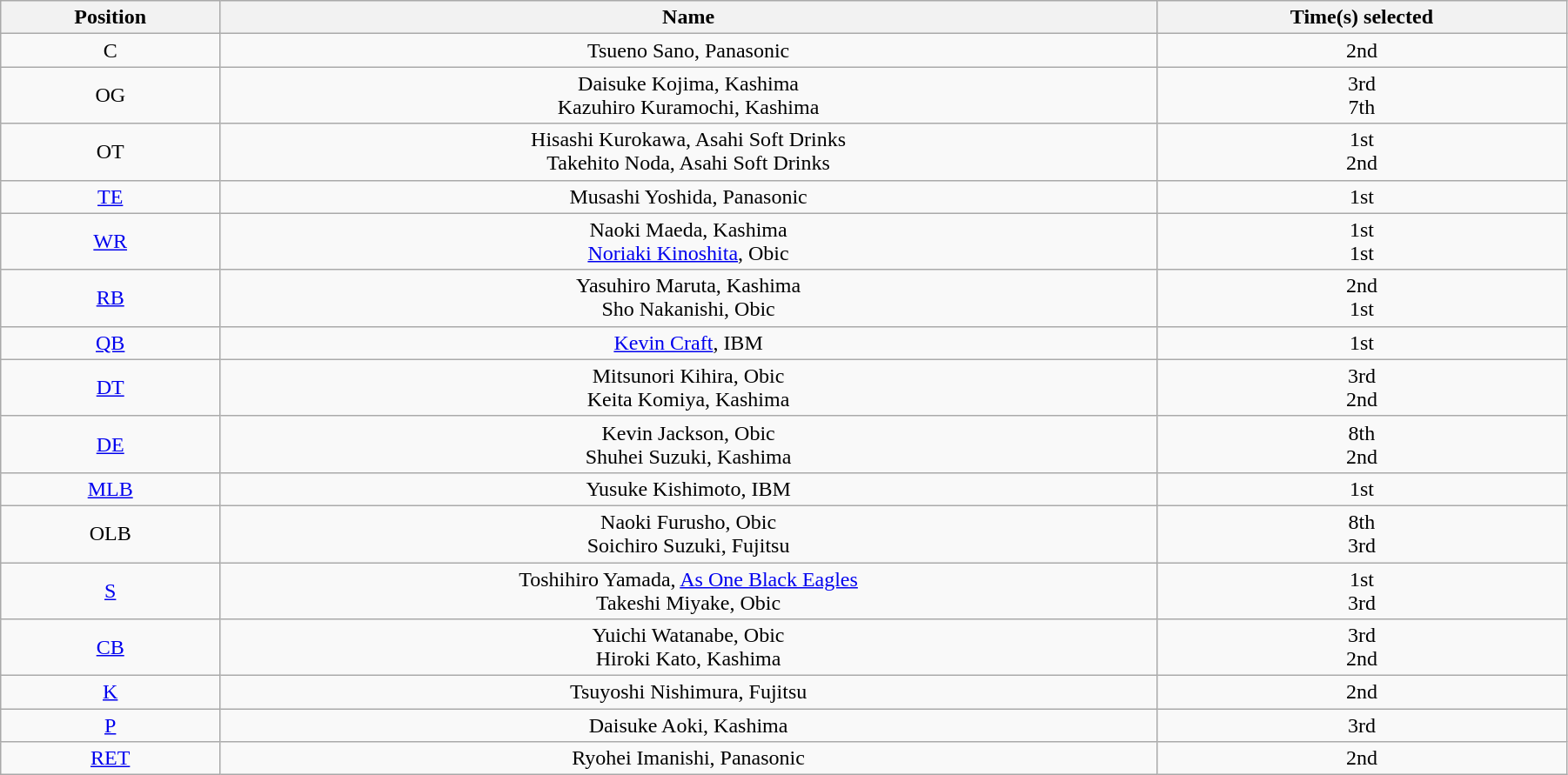<table class="wikitable" style="text-align:Center;width:95%;">
<tr>
<th>Position</th>
<th>Name</th>
<th>Time(s) selected</th>
</tr>
<tr>
<td>C</td>
<td>Tsueno Sano, Panasonic</td>
<td>2nd</td>
</tr>
<tr>
<td>OG</td>
<td>Daisuke Kojima, Kashima<br>Kazuhiro Kuramochi, Kashima</td>
<td>3rd<br>7th</td>
</tr>
<tr>
<td>OT</td>
<td>Hisashi Kurokawa, Asahi Soft Drinks<br>Takehito Noda, Asahi Soft Drinks</td>
<td>1st<br>2nd</td>
</tr>
<tr>
<td><a href='#'>TE</a></td>
<td>Musashi Yoshida, Panasonic</td>
<td>1st</td>
</tr>
<tr>
<td><a href='#'>WR</a></td>
<td>Naoki Maeda, Kashima<br><a href='#'>Noriaki Kinoshita</a>, Obic</td>
<td>1st<br>1st</td>
</tr>
<tr>
<td><a href='#'>RB</a></td>
<td>Yasuhiro Maruta, Kashima<br>Sho Nakanishi, Obic</td>
<td>2nd<br>1st</td>
</tr>
<tr>
<td><a href='#'>QB</a></td>
<td><a href='#'>Kevin Craft</a>, IBM</td>
<td>1st</td>
</tr>
<tr>
<td><a href='#'>DT</a></td>
<td>Mitsunori Kihira, Obic<br>Keita Komiya, Kashima</td>
<td>3rd<br>2nd</td>
</tr>
<tr>
<td><a href='#'>DE</a></td>
<td>Kevin Jackson, Obic<br>Shuhei Suzuki, Kashima</td>
<td>8th<br>2nd</td>
</tr>
<tr>
<td><a href='#'>MLB</a></td>
<td>Yusuke Kishimoto, IBM</td>
<td>1st</td>
</tr>
<tr>
<td>OLB</td>
<td>Naoki Furusho, Obic<br>Soichiro Suzuki, Fujitsu</td>
<td>8th<br>3rd</td>
</tr>
<tr>
<td><a href='#'>S</a></td>
<td>Toshihiro Yamada, <a href='#'>As One Black Eagles</a><br>Takeshi Miyake, Obic</td>
<td>1st<br>3rd</td>
</tr>
<tr>
<td><a href='#'>CB</a></td>
<td>Yuichi Watanabe, Obic<br>Hiroki Kato, Kashima</td>
<td>3rd<br>2nd</td>
</tr>
<tr>
<td><a href='#'>K</a></td>
<td>Tsuyoshi Nishimura, Fujitsu</td>
<td>2nd</td>
</tr>
<tr>
<td><a href='#'>P</a></td>
<td>Daisuke Aoki, Kashima</td>
<td>3rd</td>
</tr>
<tr>
<td><a href='#'>RET</a></td>
<td>Ryohei Imanishi, Panasonic</td>
<td>2nd</td>
</tr>
</table>
